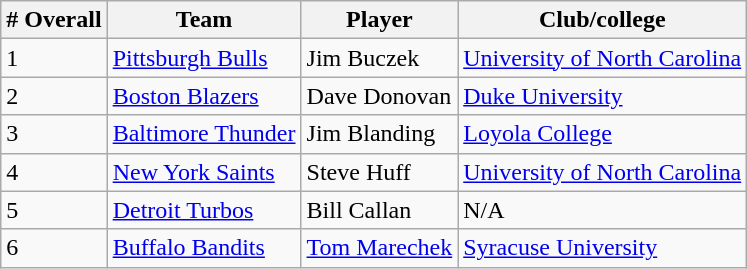<table class="wikitable">
<tr>
<th># Overall</th>
<th>Team</th>
<th>Player</th>
<th>Club/college</th>
</tr>
<tr>
<td>1</td>
<td><a href='#'>Pittsburgh Bulls</a></td>
<td>Jim Buczek</td>
<td><a href='#'>University of North Carolina</a></td>
</tr>
<tr>
<td>2</td>
<td><a href='#'>Boston Blazers</a></td>
<td>Dave Donovan</td>
<td><a href='#'>Duke University</a></td>
</tr>
<tr>
<td>3</td>
<td><a href='#'>Baltimore Thunder</a></td>
<td>Jim Blanding</td>
<td><a href='#'>Loyola College</a></td>
</tr>
<tr>
<td>4</td>
<td><a href='#'>New York Saints</a></td>
<td>Steve Huff</td>
<td><a href='#'>University of North Carolina</a></td>
</tr>
<tr>
<td>5</td>
<td><a href='#'>Detroit Turbos</a></td>
<td>Bill Callan</td>
<td>N/A</td>
</tr>
<tr>
<td>6</td>
<td><a href='#'>Buffalo Bandits</a></td>
<td><a href='#'>Tom Marechek</a></td>
<td><a href='#'>Syracuse University</a></td>
</tr>
</table>
